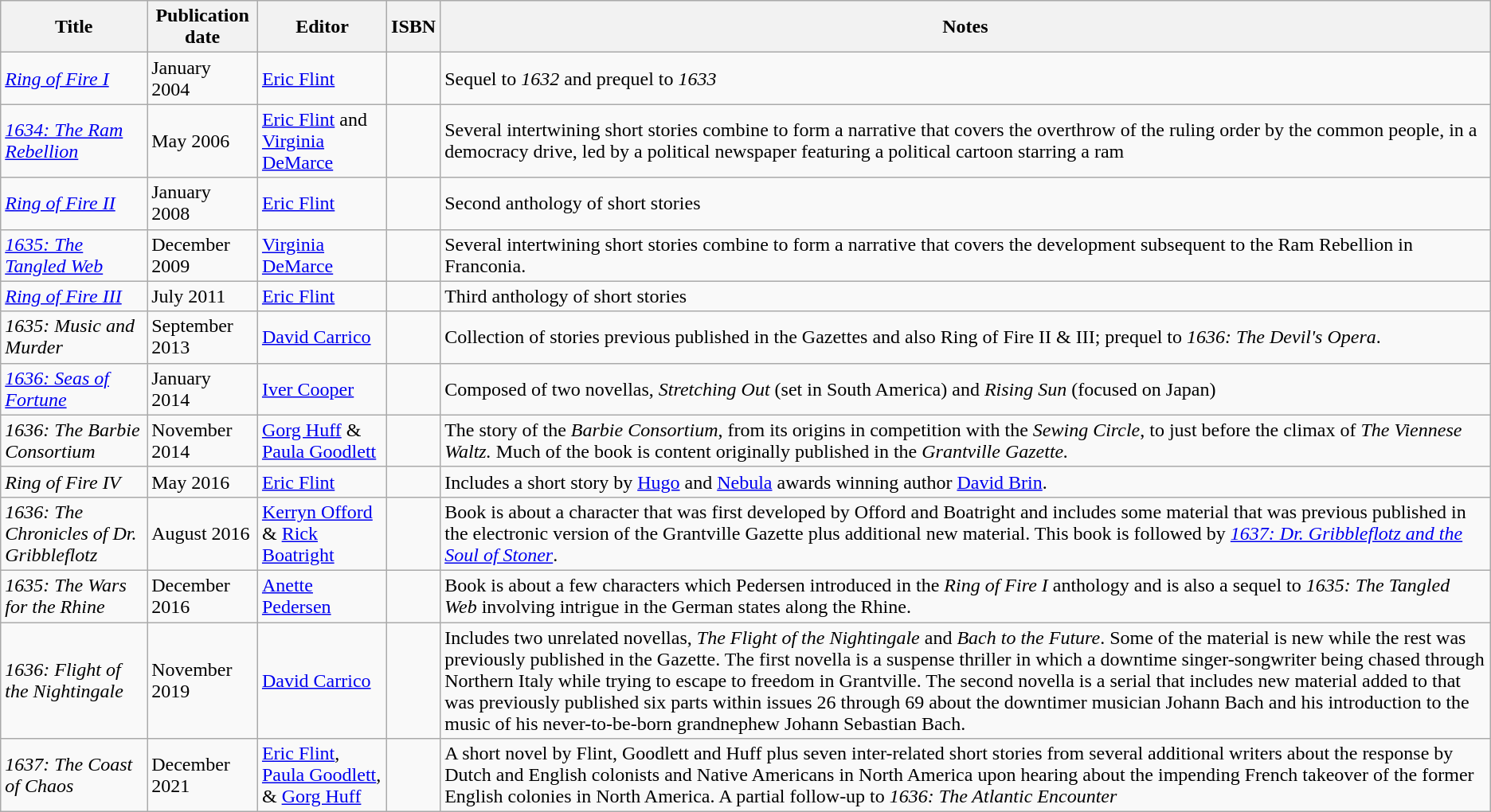<table class="sortable wikitable">
<tr>
<th>Title</th>
<th>Publication date</th>
<th>Editor</th>
<th>ISBN</th>
<th>Notes</th>
</tr>
<tr>
<td><em><a href='#'>Ring of Fire I</a></em></td>
<td>January 2004</td>
<td><a href='#'>Eric Flint</a></td>
<td></td>
<td>Sequel to <em>1632</em> and prequel to <em>1633</em></td>
</tr>
<tr>
<td><em><a href='#'>1634: The Ram Rebellion</a></em></td>
<td>May 2006</td>
<td><a href='#'>Eric Flint</a> and <a href='#'>Virginia DeMarce</a></td>
<td></td>
<td>Several intertwining short stories combine to form a narrative that covers the overthrow of the ruling order by the common people, in a democracy drive, led by a political newspaper featuring a political cartoon starring a ram</td>
</tr>
<tr>
<td><em><a href='#'>Ring of Fire II</a></em></td>
<td>January 2008</td>
<td><a href='#'>Eric Flint</a></td>
<td></td>
<td>Second anthology of short stories</td>
</tr>
<tr>
<td><em><a href='#'>1635: The Tangled Web</a></em></td>
<td>December 2009</td>
<td><a href='#'>Virginia DeMarce</a></td>
<td></td>
<td>Several intertwining short stories combine to form a narrative that covers the development subsequent to the Ram Rebellion in Franconia.</td>
</tr>
<tr>
<td><em><a href='#'>Ring of Fire III</a></em></td>
<td>July 2011</td>
<td><a href='#'>Eric Flint</a></td>
<td></td>
<td>Third anthology of short stories</td>
</tr>
<tr>
<td><em>1635: Music and Murder</em></td>
<td>September 2013</td>
<td><a href='#'>David Carrico</a></td>
<td></td>
<td>Collection of stories previous published in the Gazettes and also Ring of Fire II & III; prequel to <em>1636: The Devil's Opera</em>.<br></td>
</tr>
<tr>
<td><em><a href='#'>1636: Seas of Fortune</a></em></td>
<td>January 2014</td>
<td><a href='#'>Iver Cooper</a></td>
<td></td>
<td>Composed of two novellas, <em>Stretching Out</em> (set in South America) and <em>Rising Sun</em> (focused on Japan)</td>
</tr>
<tr>
<td><em>1636: The Barbie Consortium</em></td>
<td>November 2014</td>
<td><a href='#'>Gorg Huff</a> & <a href='#'>Paula Goodlett</a></td>
<td></td>
<td>The story of the <em>Barbie Consortium</em>, from its origins in competition with the <em>Sewing Circle</em>, to just before the climax of <em>The Viennese Waltz.</em>  Much of the book is content originally published in the <em>Grantville Gazette.</em><br></td>
</tr>
<tr>
<td><em>Ring of Fire IV</em></td>
<td>May 2016</td>
<td><a href='#'>Eric Flint</a></td>
<td></td>
<td>Includes a short story by <a href='#'>Hugo</a> and <a href='#'>Nebula</a> awards winning author <a href='#'>David Brin</a>.<br></td>
</tr>
<tr>
<td><em>1636: The Chronicles of Dr. Gribbleflotz</em></td>
<td>August 2016</td>
<td><a href='#'>Kerryn Offord</a> & <a href='#'>Rick Boatright</a></td>
<td></td>
<td>Book is about a character that was first developed by Offord and Boatright and includes some material that was previous published in the electronic version of the Grantville Gazette plus additional new material. This book is followed by <em><a href='#'>1637: Dr. Gribbleflotz and the Soul of Stoner</a></em>.<br></td>
</tr>
<tr>
<td><em>1635: The Wars for the Rhine</em></td>
<td>December 2016</td>
<td><a href='#'>Anette Pedersen</a></td>
<td></td>
<td>Book is about a few characters which Pedersen introduced in the <em>Ring of Fire I</em> anthology and is also a sequel to <em>1635: The Tangled Web</em> involving intrigue in the German states along the Rhine.<br></td>
</tr>
<tr>
<td><em>1636: Flight of the Nightingale</em></td>
<td>November 2019</td>
<td><a href='#'>David Carrico</a></td>
<td></td>
<td>Includes two unrelated novellas, <em>The Flight of the Nightingale</em> and <em>Bach to the Future</em>. Some of the material is new while the rest was previously published in the Gazette.  The first novella is a suspense thriller in which a downtime singer-songwriter being chased through Northern Italy while trying to escape to freedom in Grantville. The second novella is a serial that includes new material added to that was previously published six parts within issues 26 through 69 about the downtimer musician Johann Bach and his introduction to the music of his never-to-be-born grandnephew Johann Sebastian Bach.<br></td>
</tr>
<tr>
<td><em>1637: The Coast of Chaos</em></td>
<td>December 2021</td>
<td><a href='#'>Eric Flint</a>, <a href='#'>Paula Goodlett</a>, & <a href='#'>Gorg Huff</a></td>
<td></td>
<td>A short novel by Flint, Goodlett and Huff plus seven inter-related short stories from several additional writers about the response by Dutch and English colonists and Native Americans in North America upon hearing about the impending French takeover of the former English colonies in North America. A partial follow-up to <em>1636: The Atlantic Encounter</em><br></td>
</tr>
</table>
